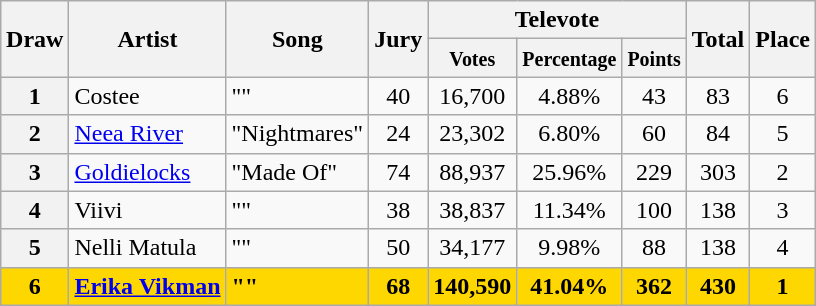<table class="sortable wikitable nowraplinks plainrowheaders" style="margin: 1em auto 1em auto; text-align:center">
<tr>
<th rowspan="2" scope="col">Draw</th>
<th rowspan="2" scope="col">Artist</th>
<th rowspan="2" scope="col">Song</th>
<th rowspan="2" scope="col">Jury</th>
<th colspan="3" scope="col">Televote</th>
<th rowspan="2" scope="col">Total</th>
<th rowspan="2" scope="col">Place</th>
</tr>
<tr>
<th scope="col"><small>Votes</small></th>
<th scope="col"><small>Percentage</small> </th>
<th scope="col"><small>Points</small></th>
</tr>
<tr>
<th scope="row" style="text-align:center">1</th>
<td align="left">Costee</td>
<td align="left">""</td>
<td>40</td>
<td>16,700</td>
<td>4.88%</td>
<td>43</td>
<td>83</td>
<td>6</td>
</tr>
<tr>
<th scope="row" style="text-align:center">2</th>
<td align="left"><a href='#'>Neea River</a></td>
<td align="left">"Nightmares"</td>
<td>24</td>
<td>23,302</td>
<td>6.80%</td>
<td>60</td>
<td>84</td>
<td>5</td>
</tr>
<tr>
<th scope="row" style="text-align:center">3</th>
<td align="left"><a href='#'>Goldielocks</a></td>
<td align="left">"Made Of"</td>
<td>74</td>
<td>88,937</td>
<td>25.96%</td>
<td>229</td>
<td>303</td>
<td>2</td>
</tr>
<tr>
<th scope="row" style="text-align:center">4</th>
<td align="left">Viivi</td>
<td align="left">""</td>
<td>38</td>
<td>38,837</td>
<td>11.34%</td>
<td>100</td>
<td>138</td>
<td>3</td>
</tr>
<tr>
<th scope="row" style="text-align:center">5</th>
<td align="left">Nelli Matula</td>
<td align="left">""</td>
<td>50</td>
<td>34,177</td>
<td>9.98%</td>
<td>88</td>
<td>138</td>
<td>4</td>
</tr>
<tr style="font-weight: bold; background: gold;">
<th scope="row" style="text-align:center; font-weight:bold; background:gold">6</th>
<td align="left"><a href='#'>Erika Vikman</a></td>
<td align="left">""</td>
<td>68</td>
<td>140,590</td>
<td>41.04%</td>
<td>362</td>
<td>430</td>
<td>1</td>
</tr>
</table>
